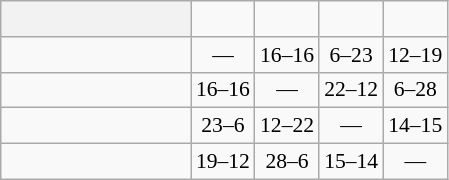<table class="wikitable" style="text-align:center; font-size:90%;">
<tr>
<th width=120> </th>
<td><strong></strong></td>
<td><strong></strong></td>
<td><strong></strong></td>
<td><strong></strong></td>
</tr>
<tr>
<td style="text-align:left;"></td>
<td>—</td>
<td>16–16</td>
<td>6–23</td>
<td>12–19</td>
</tr>
<tr>
<td style="text-align:left;"></td>
<td>16–16</td>
<td>—</td>
<td>22–12</td>
<td>6–28</td>
</tr>
<tr>
<td style="text-align:left;"></td>
<td>23–6</td>
<td>12–22</td>
<td>—</td>
<td>14–15</td>
</tr>
<tr>
<td style="text-align:left;"></td>
<td>19–12</td>
<td>28–6</td>
<td>15–14</td>
<td>—</td>
</tr>
</table>
